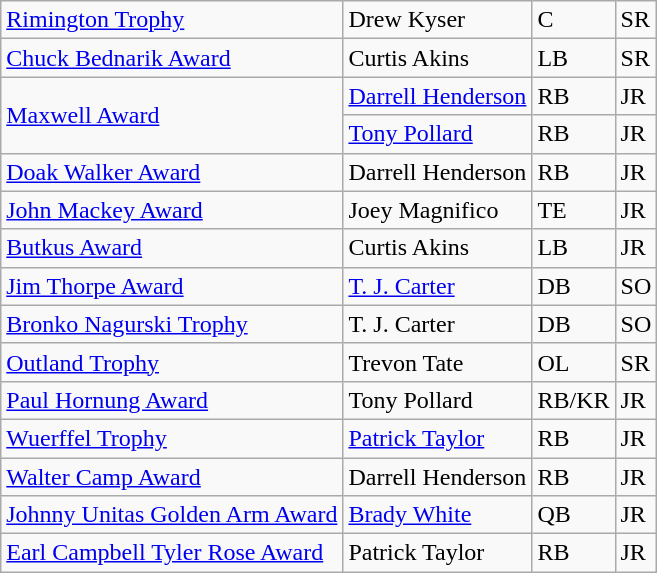<table class="wikitable">
<tr>
<td><a href='#'>Rimington Trophy</a></td>
<td>Drew Kyser</td>
<td>C</td>
<td>SR</td>
</tr>
<tr>
<td><a href='#'>Chuck Bednarik Award</a></td>
<td>Curtis Akins</td>
<td>LB</td>
<td>SR</td>
</tr>
<tr>
<td rowspan=2><a href='#'>Maxwell Award</a></td>
<td><a href='#'>Darrell Henderson</a></td>
<td>RB</td>
<td>JR</td>
</tr>
<tr>
<td><a href='#'>Tony Pollard</a></td>
<td>RB</td>
<td>JR</td>
</tr>
<tr>
<td><a href='#'>Doak Walker Award</a></td>
<td>Darrell Henderson</td>
<td>RB</td>
<td>JR</td>
</tr>
<tr>
<td><a href='#'>John Mackey Award</a></td>
<td>Joey Magnifico</td>
<td>TE</td>
<td>JR</td>
</tr>
<tr>
<td><a href='#'>Butkus Award</a></td>
<td>Curtis Akins</td>
<td>LB</td>
<td>JR</td>
</tr>
<tr>
<td><a href='#'>Jim Thorpe Award</a></td>
<td><a href='#'>T. J. Carter</a></td>
<td>DB</td>
<td>SO</td>
</tr>
<tr>
<td><a href='#'>Bronko Nagurski Trophy</a></td>
<td>T. J. Carter</td>
<td>DB</td>
<td>SO</td>
</tr>
<tr>
<td><a href='#'>Outland Trophy</a></td>
<td>Trevon Tate</td>
<td>OL</td>
<td>SR</td>
</tr>
<tr>
<td><a href='#'>Paul Hornung Award</a></td>
<td>Tony Pollard</td>
<td>RB/KR</td>
<td>JR</td>
</tr>
<tr>
<td><a href='#'>Wuerffel Trophy</a></td>
<td><a href='#'>Patrick Taylor</a></td>
<td>RB</td>
<td>JR</td>
</tr>
<tr>
<td><a href='#'>Walter Camp Award</a></td>
<td>Darrell Henderson</td>
<td>RB</td>
<td>JR</td>
</tr>
<tr>
<td><a href='#'>Johnny Unitas Golden Arm Award</a></td>
<td><a href='#'>Brady White</a></td>
<td>QB</td>
<td>JR</td>
</tr>
<tr>
<td><a href='#'>Earl Campbell Tyler Rose Award</a></td>
<td>Patrick Taylor</td>
<td>RB</td>
<td>JR</td>
</tr>
</table>
